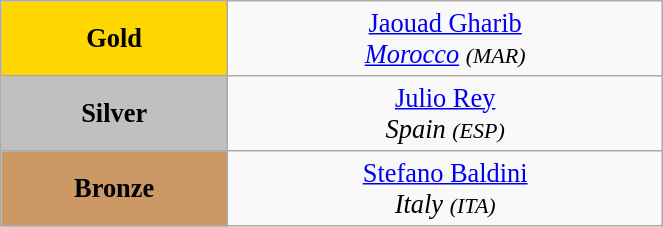<table class="wikitable" style=" text-align:center; font-size:110%;" width="35%">
<tr>
<td bgcolor="gold"><strong>Gold</strong></td>
<td> <a href='#'>Jaouad Gharib</a><br><em><a href='#'>Morocco</a> <small>(MAR)</small></em></td>
</tr>
<tr>
<td bgcolor="silver"><strong>Silver</strong></td>
<td> <a href='#'>Julio Rey</a><br><em>Spain <small>(ESP)</small></em></td>
</tr>
<tr>
<td bgcolor="CC9966"><strong>Bronze</strong></td>
<td> <a href='#'>Stefano Baldini</a><br><em>Italy <small>(ITA)</small></em></td>
</tr>
</table>
